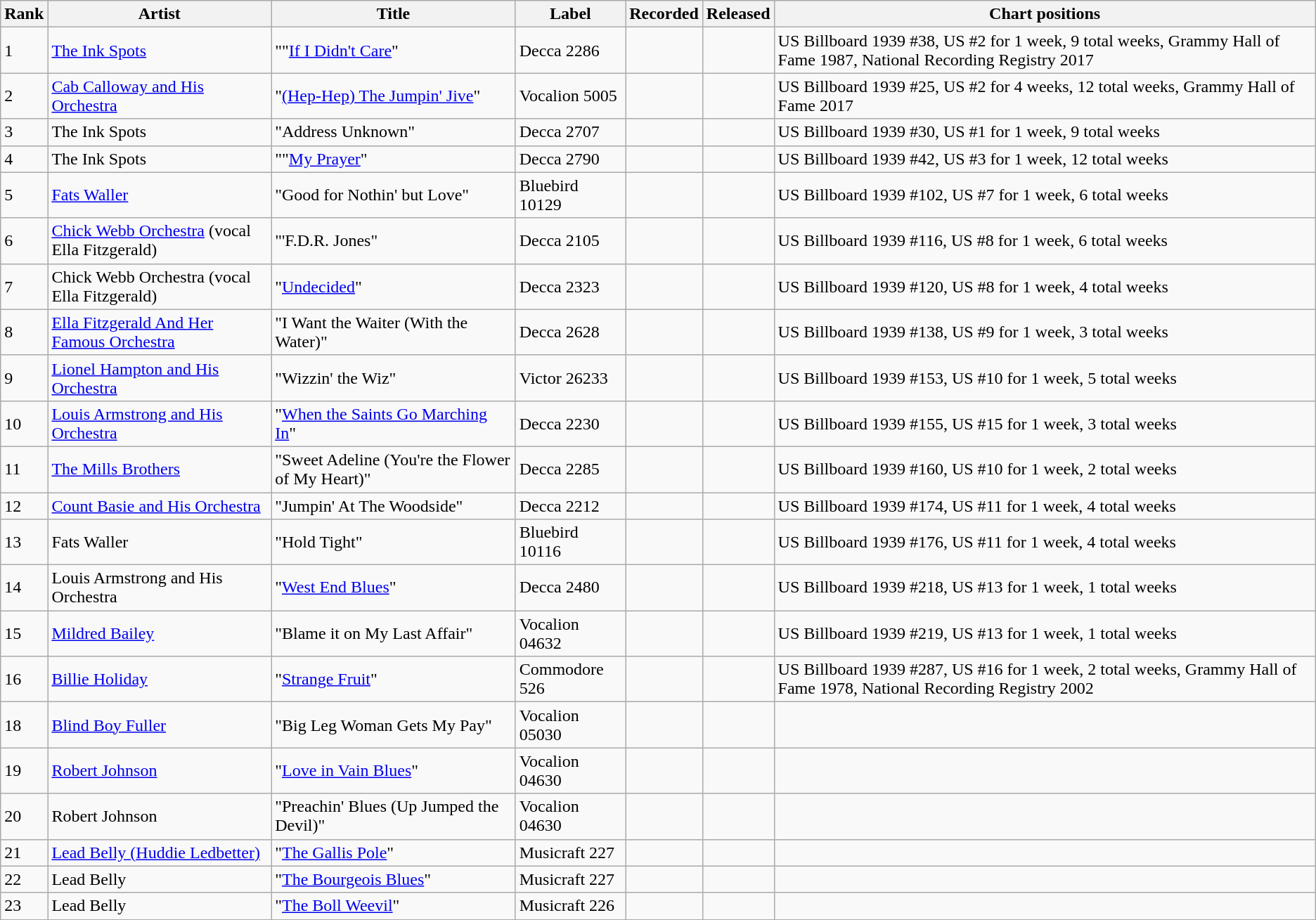<table class="wikitable">
<tr>
<th>Rank</th>
<th>Artist</th>
<th>Title</th>
<th>Label</th>
<th>Recorded</th>
<th>Released</th>
<th>Chart positions</th>
</tr>
<tr>
<td>1</td>
<td><a href='#'>The Ink Spots</a></td>
<td>""<a href='#'>If I Didn't Care</a>"</td>
<td>Decca 2286</td>
<td></td>
<td></td>
<td>US Billboard 1939 #38, US #2 for 1 week, 9 total weeks, Grammy Hall of Fame 1987, National Recording Registry 2017</td>
</tr>
<tr>
<td>2</td>
<td><a href='#'>Cab Calloway and His Orchestra</a></td>
<td>"<a href='#'>(Hep-Hep) The Jumpin' Jive</a>"</td>
<td>Vocalion 5005</td>
<td></td>
<td></td>
<td>US Billboard 1939 #25, US #2 for 4 weeks, 12 total weeks, Grammy Hall of Fame 2017</td>
</tr>
<tr>
<td>3</td>
<td>The Ink Spots</td>
<td>"Address Unknown"</td>
<td>Decca 2707</td>
<td></td>
<td></td>
<td>US Billboard 1939 #30, US #1 for 1 week, 9 total weeks</td>
</tr>
<tr>
<td>4</td>
<td>The Ink Spots</td>
<td>""<a href='#'>My Prayer</a>"</td>
<td>Decca 2790</td>
<td></td>
<td></td>
<td>US Billboard 1939 #42, US #3 for 1 week, 12 total weeks</td>
</tr>
<tr>
<td>5</td>
<td><a href='#'>Fats Waller</a></td>
<td>"Good for Nothin' but Love"</td>
<td>Bluebird 10129</td>
<td></td>
<td></td>
<td>US Billboard 1939 #102, US #7 for 1 week, 6 total weeks</td>
</tr>
<tr>
<td>6</td>
<td><a href='#'>Chick Webb Orchestra</a> (vocal Ella Fitzgerald)</td>
<td>"'F.D.R. Jones"</td>
<td>Decca 2105</td>
<td></td>
<td></td>
<td>US Billboard 1939 #116, US #8 for 1 week, 6 total weeks</td>
</tr>
<tr>
<td>7</td>
<td>Chick Webb Orchestra (vocal Ella Fitzgerald)</td>
<td>"<a href='#'>Undecided</a>"</td>
<td>Decca 2323</td>
<td></td>
<td></td>
<td>US Billboard 1939 #120, US #8 for 1 week, 4 total weeks</td>
</tr>
<tr>
<td>8</td>
<td><a href='#'>Ella Fitzgerald And Her Famous Orchestra</a></td>
<td>"I Want the Waiter (With the Water)"</td>
<td>Decca 2628</td>
<td></td>
<td></td>
<td>US Billboard 1939 #138, US #9 for 1 week, 3 total weeks</td>
</tr>
<tr>
<td>9</td>
<td><a href='#'>Lionel Hampton and His Orchestra</a></td>
<td>"Wizzin' the Wiz"</td>
<td>Victor 26233</td>
<td></td>
<td></td>
<td>US Billboard 1939 #153, US #10 for 1 week, 5 total weeks</td>
</tr>
<tr>
<td>10</td>
<td><a href='#'>Louis Armstrong and His Orchestra</a></td>
<td>"<a href='#'>When the Saints Go Marching In</a>"</td>
<td>Decca 2230</td>
<td></td>
<td></td>
<td>US Billboard 1939 #155, US #15 for 1 week, 3 total weeks</td>
</tr>
<tr>
<td>11</td>
<td><a href='#'>The Mills Brothers</a></td>
<td>"Sweet Adeline (You're the Flower of My Heart)"</td>
<td>Decca 2285</td>
<td></td>
<td></td>
<td>US Billboard 1939 #160, US #10 for 1 week, 2 total weeks</td>
</tr>
<tr>
<td>12</td>
<td><a href='#'>Count Basie and His Orchestra</a></td>
<td>"Jumpin' At The Woodside"</td>
<td>Decca 2212</td>
<td></td>
<td></td>
<td>US Billboard 1939 #174, US #11 for 1 week, 4 total weeks</td>
</tr>
<tr>
<td>13</td>
<td>Fats Waller</td>
<td>"Hold Tight"</td>
<td>Bluebird 10116</td>
<td></td>
<td></td>
<td>US Billboard 1939 #176, US #11 for 1 week, 4 total weeks</td>
</tr>
<tr>
<td>14</td>
<td>Louis Armstrong and His Orchestra</td>
<td>"<a href='#'>West End Blues</a>"</td>
<td>Decca 2480</td>
<td></td>
<td></td>
<td>US Billboard 1939 #218, US #13 for 1 week, 1 total weeks</td>
</tr>
<tr>
<td>15</td>
<td><a href='#'>Mildred Bailey</a></td>
<td>"Blame it on My Last Affair"</td>
<td>Vocalion 04632</td>
<td></td>
<td></td>
<td>US Billboard 1939 #219, US #13 for 1 week, 1 total weeks</td>
</tr>
<tr>
<td>16</td>
<td><a href='#'>Billie Holiday</a></td>
<td>"<a href='#'>Strange Fruit</a>"</td>
<td>Commodore 526</td>
<td></td>
<td></td>
<td>US Billboard 1939 #287, US #16 for 1 week, 2 total weeks, Grammy Hall of Fame 1978, National Recording Registry 2002</td>
</tr>
<tr>
<td>18</td>
<td><a href='#'>Blind Boy Fuller</a></td>
<td>"Big Leg Woman Gets My Pay"</td>
<td>Vocalion 05030</td>
<td></td>
<td></td>
<td></td>
</tr>
<tr>
<td>19</td>
<td><a href='#'>Robert Johnson</a></td>
<td>"<a href='#'>Love in Vain Blues</a>"</td>
<td>Vocalion 04630</td>
<td></td>
<td></td>
<td></td>
</tr>
<tr>
<td>20</td>
<td>Robert Johnson</td>
<td>"Preachin' Blues (Up Jumped the Devil)"</td>
<td>Vocalion 04630</td>
<td></td>
<td></td>
<td></td>
</tr>
<tr>
<td>21</td>
<td><a href='#'>Lead Belly (Huddie Ledbetter)</a></td>
<td>"<a href='#'>The Gallis Pole</a>"</td>
<td>Musicraft 227</td>
<td></td>
<td></td>
<td></td>
</tr>
<tr>
<td>22</td>
<td>Lead Belly</td>
<td>"<a href='#'>The Bourgeois Blues</a>"</td>
<td>Musicraft 227</td>
<td></td>
<td></td>
<td></td>
</tr>
<tr>
<td>23</td>
<td>Lead Belly</td>
<td>"<a href='#'>The Boll Weevil</a>"</td>
<td>Musicraft 226</td>
<td></td>
<td></td>
<td></td>
</tr>
</table>
